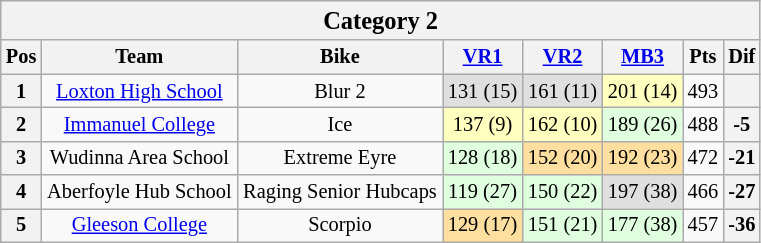<table class="wikitable collapsible collapsed" style="font-size: 85%; text-align:center">
<tr>
<th colspan="8" width="500"><big>Category 2</big></th>
</tr>
<tr>
<th valign="middle">Pos</th>
<th valign="middle">Team</th>
<th valign="middle">Bike</th>
<th><a href='#'>VR1</a><br></th>
<th><a href='#'>VR2</a><br></th>
<th><a href='#'>MB3</a><br></th>
<th valign="middle">Pts</th>
<th valign="middle">Dif</th>
</tr>
<tr>
<th>1</th>
<td> <a href='#'>Loxton High School</a></td>
<td>Blur 2</td>
<td bgcolor="#dfdfdf">131 (15)</td>
<td bgcolor="#dfdfdf">161 (11)</td>
<td bgcolor="#FFFFBF">201 (14)</td>
<td>493</td>
<th></th>
</tr>
<tr>
<th>2</th>
<td> <a href='#'>Immanuel College</a></td>
<td>Ice</td>
<td bgcolor="#FFFFBF">137 (9)</td>
<td bgcolor="#FFFFBF">162 (10)</td>
<td bgcolor="#dfffdf">189 (26)</td>
<td>488</td>
<th>-5</th>
</tr>
<tr>
<th>3</th>
<td> Wudinna Area School</td>
<td>Extreme Eyre</td>
<td bgcolor="#dfffdf">128 (18)</td>
<td bgcolor="#ffdf9f">152 (20)</td>
<td bgcolor="#ffdf9f">192 (23)</td>
<td>472</td>
<th>-21</th>
</tr>
<tr>
<th>4</th>
<td> Aberfoyle Hub School</td>
<td>Raging Senior Hubcaps</td>
<td bgcolor="#dfffdf">119 (27)</td>
<td bgcolor="#dfffdf">150 (22)</td>
<td bgcolor="#dfdfdf">197 (38)</td>
<td>466</td>
<th>-27</th>
</tr>
<tr>
<th>5</th>
<td> <a href='#'>Gleeson College</a></td>
<td>Scorpio</td>
<td bgcolor="#ffdf9f">129 (17)</td>
<td bgcolor="#dfffdf">151 (21)</td>
<td bgcolor="#dfffdf">177 (38)</td>
<td>457</td>
<th>-36</th>
</tr>
</table>
